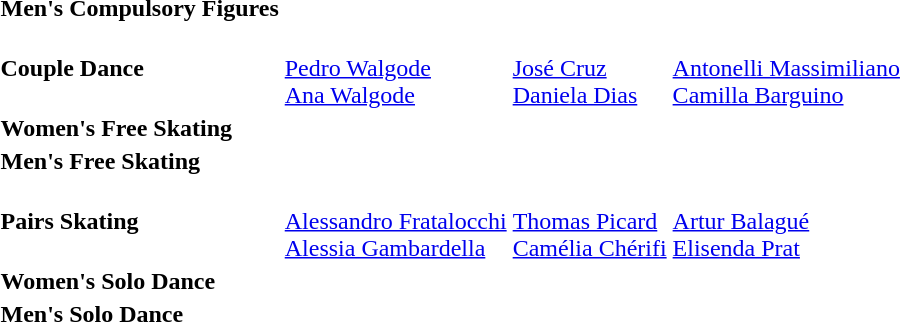<table>
<tr>
<th scope=row style="text-align:left"></th>
<td></td>
<td></td>
<td></td>
</tr>
<tr>
<th scope=row style="text-align:left">Men's Compulsory Figures</th>
<td></td>
<td></td>
<td></td>
</tr>
<tr>
<th scope=row style="text-align:left">Couple Dance</th>
<td> <br> <a href='#'>Pedro Walgode</a><br> <a href='#'>Ana Walgode</a></td>
<td> <br> <a href='#'>José Cruz</a><br> <a href='#'>Daniela Dias</a></td>
<td> <br> <a href='#'>Antonelli Massimiliano</a><br> <a href='#'>Camilla Barguino</a></td>
</tr>
<tr>
<th scope=row style="text-align:left">Women's Free Skating</th>
<td></td>
<td></td>
<td></td>
</tr>
<tr>
<th scope=row style="text-align:left">Men's Free Skating</th>
<td></td>
<td></td>
<td></td>
</tr>
<tr>
<th scope=row style="text-align:left">Pairs Skating</th>
<td> <br> <a href='#'>Alessandro Fratalocchi</a><br> <a href='#'>Alessia Gambardella</a></td>
<td> <br> <a href='#'>Thomas Picard</a><br> <a href='#'>Camélia Chérifi</a></td>
<td> <br> <a href='#'>Artur Balagué</a><br> <a href='#'>Elisenda Prat</a></td>
</tr>
<tr>
<th scope=row style="text-align:left">Women's Solo Dance</th>
<td></td>
<td></td>
<td></td>
</tr>
<tr>
<th scope=row style="text-align:left">Men's Solo Dance</th>
<td></td>
<td></td>
<td></td>
</tr>
</table>
